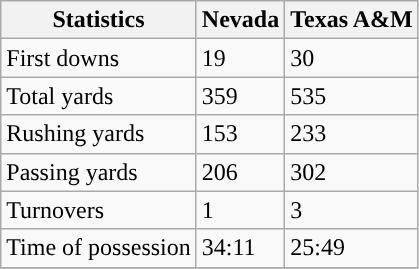<table class="wikitable">
<tr>
<th>Statistics</th>
<th>Nevada</th>
<th>Texas A&M</th>
</tr>
<tr>
<td>First downs</td>
<td>19</td>
<td>30</td>
</tr>
<tr>
<td>Total yards</td>
<td>359</td>
<td>535</td>
</tr>
<tr>
<td>Rushing yards</td>
<td>153</td>
<td>233</td>
</tr>
<tr>
<td>Passing yards</td>
<td>206</td>
<td>302</td>
</tr>
<tr>
<td>Turnovers</td>
<td>1</td>
<td>3</td>
</tr>
<tr>
<td>Time of possession</td>
<td>34:11</td>
<td>25:49</td>
</tr>
<tr>
</tr>
</table>
